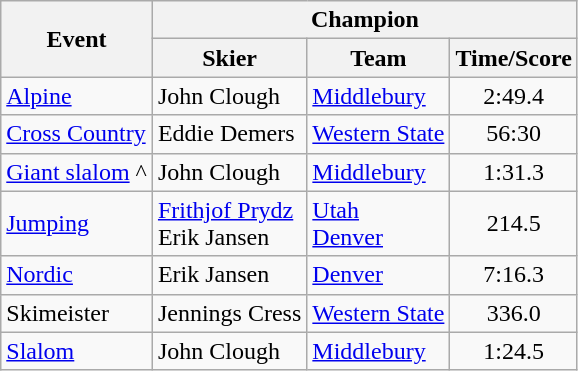<table class="wikitable">
<tr>
<th rowspan="2">Event</th>
<th colspan="3" bgcolor=000000>Champion</th>
</tr>
<tr>
<th>Skier</th>
<th>Team</th>
<th>Time/Score</th>
</tr>
<tr>
<td><a href='#'>Alpine</a></td>
<td>John Clough</td>
<td><a href='#'>Middlebury</a></td>
<td align=center>2:49.4</td>
</tr>
<tr>
<td><a href='#'>Cross Country</a></td>
<td>Eddie Demers </td>
<td><a href='#'>Western State</a></td>
<td align=center>56:30</td>
</tr>
<tr>
<td><a href='#'>Giant slalom</a> ^</td>
<td>John Clough</td>
<td><a href='#'>Middlebury</a></td>
<td align=center>1:31.3</td>
</tr>
<tr>
<td><a href='#'>Jumping</a></td>
<td> <a href='#'>Frithjof Prydz</a><br> Erik Jansen</td>
<td><a href='#'>Utah</a><br><a href='#'>Denver</a></td>
<td align=center>214.5</td>
</tr>
<tr>
<td><a href='#'>Nordic</a></td>
<td> Erik Jansen</td>
<td><a href='#'>Denver</a></td>
<td align=center>7:16.3</td>
</tr>
<tr>
<td>Skimeister</td>
<td>Jennings Cress</td>
<td><a href='#'>Western State</a></td>
<td align=center>336.0</td>
</tr>
<tr>
<td><a href='#'>Slalom</a></td>
<td>John Clough</td>
<td><a href='#'>Middlebury</a></td>
<td align=center>1:24.5</td>
</tr>
</table>
